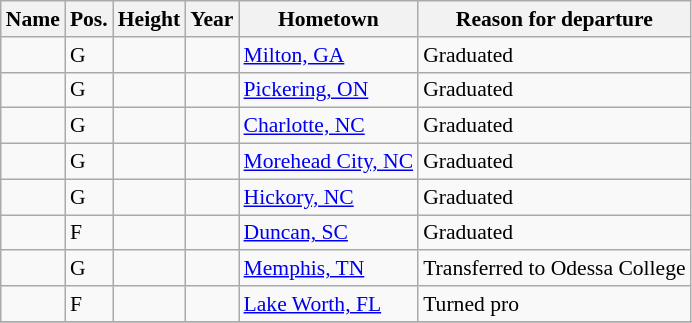<table class="wikitable sortable" style="font-size:90%;" border="1">
<tr>
<th>Name</th>
<th>Pos.</th>
<th>Height</th>
<th>Year</th>
<th>Hometown</th>
<th ! class="unsortable">Reason for departure</th>
</tr>
<tr>
<td></td>
<td>G</td>
<td></td>
<td></td>
<td><a href='#'>Milton, GA</a></td>
<td>Graduated</td>
</tr>
<tr>
<td></td>
<td>G</td>
<td></td>
<td></td>
<td><a href='#'>Pickering, ON</a></td>
<td>Graduated</td>
</tr>
<tr>
<td></td>
<td>G</td>
<td></td>
<td></td>
<td><a href='#'>Charlotte, NC</a></td>
<td>Graduated</td>
</tr>
<tr>
<td></td>
<td>G</td>
<td></td>
<td></td>
<td><a href='#'>Morehead City, NC</a></td>
<td>Graduated</td>
</tr>
<tr>
<td></td>
<td>G</td>
<td></td>
<td></td>
<td><a href='#'>Hickory, NC</a></td>
<td>Graduated</td>
</tr>
<tr>
<td></td>
<td>F</td>
<td></td>
<td></td>
<td><a href='#'>Duncan, SC</a></td>
<td>Graduated</td>
</tr>
<tr>
<td></td>
<td>G</td>
<td></td>
<td></td>
<td><a href='#'>Memphis, TN</a></td>
<td>Transferred to Odessa College</td>
</tr>
<tr>
<td></td>
<td>F</td>
<td></td>
<td></td>
<td><a href='#'>Lake Worth, FL</a></td>
<td>Turned pro</td>
</tr>
<tr>
</tr>
</table>
